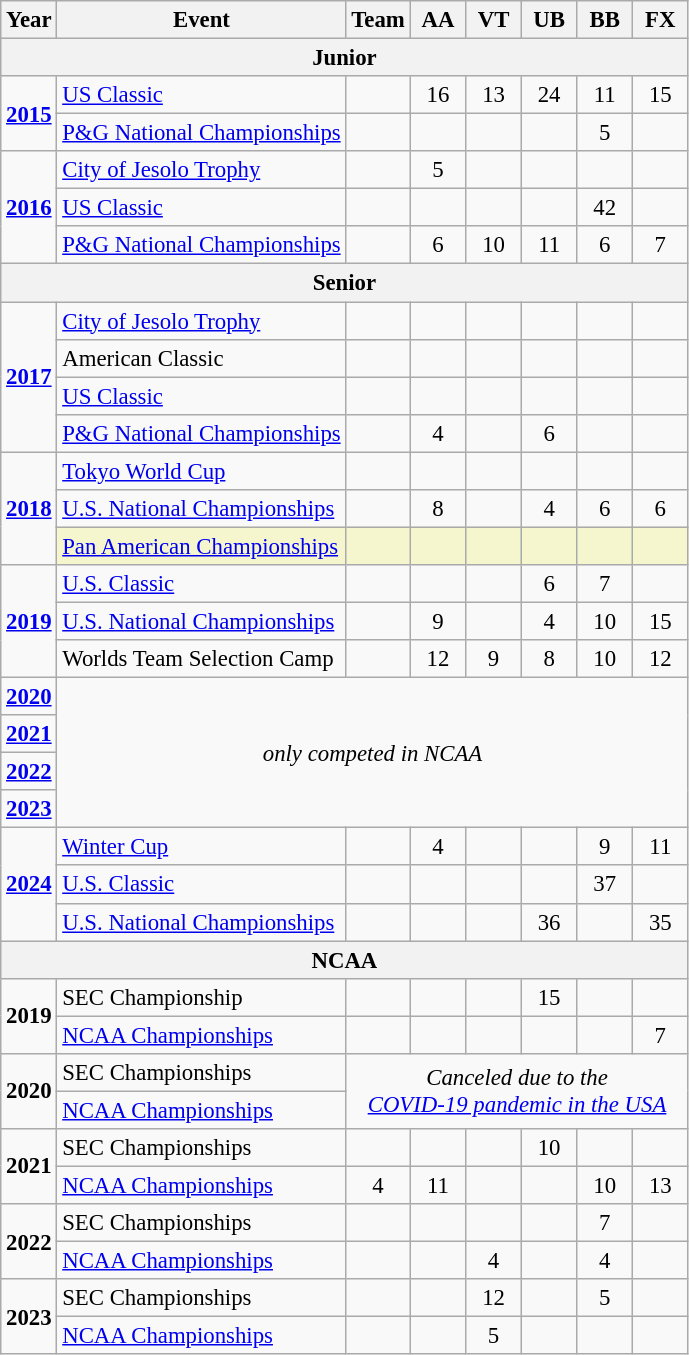<table class="wikitable" style="text-align:center; font-size:95%;">
<tr>
<th style="text-align:center;">Year</th>
<th style="text-align:center;">Event</th>
<th style="width:30px;">Team</th>
<th style="width:30px;">AA</th>
<th style="width:30px;">VT</th>
<th style="width:30px;">UB</th>
<th style="width:30px;">BB</th>
<th style="width:30px;">FX</th>
</tr>
<tr>
<th colspan="8"><strong>Junior</strong></th>
</tr>
<tr>
<td rowspan="2"><strong><a href='#'>2015</a></strong></td>
<td style="text-align:left;"><a href='#'>US Classic</a></td>
<td></td>
<td>16</td>
<td>13</td>
<td>24</td>
<td>11</td>
<td>15</td>
</tr>
<tr>
<td style="text-align:left;"><a href='#'>P&G National Championships</a></td>
<td></td>
<td></td>
<td></td>
<td></td>
<td>5</td>
<td></td>
</tr>
<tr>
<td rowspan="3"><strong><a href='#'>2016</a></strong></td>
<td style="text-align:left;"><a href='#'>City of Jesolo Trophy</a></td>
<td></td>
<td>5</td>
<td></td>
<td></td>
<td></td>
<td></td>
</tr>
<tr>
<td style="text-align:left;"><a href='#'>US Classic</a></td>
<td></td>
<td></td>
<td></td>
<td></td>
<td>42</td>
<td></td>
</tr>
<tr>
<td style="text-align:left;"><a href='#'>P&G National Championships</a></td>
<td></td>
<td>6</td>
<td>10</td>
<td>11</td>
<td>6</td>
<td>7</td>
</tr>
<tr>
<th colspan="8"><strong>Senior</strong></th>
</tr>
<tr>
<td rowspan="4"><strong><a href='#'>2017</a></strong></td>
<td style="text-align:left;"><a href='#'>City of Jesolo Trophy</a></td>
<td></td>
<td></td>
<td></td>
<td></td>
<td></td>
<td></td>
</tr>
<tr>
<td style="text-align:left;">American Classic</td>
<td></td>
<td></td>
<td></td>
<td></td>
<td></td>
<td></td>
</tr>
<tr>
<td style="text-align:left;"><a href='#'>US Classic</a></td>
<td></td>
<td></td>
<td></td>
<td></td>
<td></td>
<td></td>
</tr>
<tr>
<td style="text-align:left;"><a href='#'>P&G National Championships</a></td>
<td></td>
<td>4</td>
<td></td>
<td>6</td>
<td></td>
<td></td>
</tr>
<tr>
<td rowspan="3"><strong><a href='#'>2018</a></strong></td>
<td style="text-align:left;"><a href='#'>Tokyo World Cup</a></td>
<td></td>
<td></td>
<td></td>
<td></td>
<td></td>
<td></td>
</tr>
<tr>
<td style="text-align:left;"><a href='#'>U.S. National Championships</a></td>
<td></td>
<td>8</td>
<td></td>
<td>4</td>
<td>6</td>
<td>6</td>
</tr>
<tr style="background:#f5f6ce;">
<td style="text-align:left;"><a href='#'>Pan American Championships</a></td>
<td></td>
<td></td>
<td></td>
<td></td>
<td></td>
<td></td>
</tr>
<tr>
<td rowspan="3"><strong><a href='#'>2019</a></strong></td>
<td style="text-align:left;"><a href='#'>U.S. Classic</a></td>
<td></td>
<td></td>
<td></td>
<td>6</td>
<td>7</td>
<td></td>
</tr>
<tr>
<td style="text-align:left;"><a href='#'>U.S. National Championships</a></td>
<td></td>
<td>9</td>
<td></td>
<td>4</td>
<td>10</td>
<td>15</td>
</tr>
<tr>
<td style="text-align:left;">Worlds Team Selection Camp</td>
<td></td>
<td>12</td>
<td>9</td>
<td>8</td>
<td>10</td>
<td>12</td>
</tr>
<tr>
<td rowspan="1"><strong><a href='#'>2020</a></strong></td>
<td colspan="7" rowspan="4"><em>only competed in NCAA</em></td>
</tr>
<tr>
<td rowspan="1"><strong><a href='#'>2021</a></strong></td>
</tr>
<tr>
<td rowspan="1"><strong><a href='#'>2022</a></strong></td>
</tr>
<tr>
<td rowspan="1"><strong><a href='#'>2023</a></strong></td>
</tr>
<tr>
<td rowspan="3"><a href='#'><strong>2024</strong></a></td>
<td align = left><a href='#'>Winter Cup</a></td>
<td></td>
<td>4</td>
<td></td>
<td></td>
<td>9</td>
<td>11</td>
</tr>
<tr>
<td align=left><a href='#'>U.S. Classic</a></td>
<td></td>
<td></td>
<td></td>
<td></td>
<td>37</td>
<td></td>
</tr>
<tr>
<td align=left><a href='#'>U.S. National Championships</a></td>
<td></td>
<td></td>
<td></td>
<td>36</td>
<td></td>
<td>35</td>
</tr>
<tr>
<th colspan="8">NCAA</th>
</tr>
<tr>
<td rowspan="2"><strong>2019</strong></td>
<td style="text-align:left;">SEC Championship</td>
<td></td>
<td></td>
<td></td>
<td>15</td>
<td></td>
<td></td>
</tr>
<tr>
<td style="text-align:left;"><a href='#'>NCAA Championships</a></td>
<td></td>
<td></td>
<td></td>
<td></td>
<td></td>
<td>7</td>
</tr>
<tr>
<td rowspan="2"><strong>2020</strong></td>
<td style="text-align:left;">SEC Championships</td>
<td colspan="6" rowspan="2"><em>Canceled due to the<br><a href='#'>COVID-19 pandemic in the USA</a></em> </td>
</tr>
<tr>
<td style="text-align:left;"><a href='#'>NCAA Championships</a></td>
</tr>
<tr>
<td rowspan="2"><strong>2021</strong></td>
<td align=left>SEC Championships</td>
<td></td>
<td></td>
<td></td>
<td>10</td>
<td></td>
<td></td>
</tr>
<tr>
<td align=left><a href='#'>NCAA Championships</a></td>
<td>4</td>
<td>11</td>
<td></td>
<td></td>
<td>10</td>
<td>13</td>
</tr>
<tr>
<td rowspan="2"><strong>2022</strong></td>
<td align=left>SEC Championships</td>
<td></td>
<td></td>
<td></td>
<td></td>
<td>7</td>
<td></td>
</tr>
<tr>
<td align=left><a href='#'>NCAA Championships</a></td>
<td></td>
<td></td>
<td>4</td>
<td></td>
<td>4</td>
<td></td>
</tr>
<tr>
<td rowspan="2"><strong>2023</strong></td>
<td align=left>SEC Championships</td>
<td></td>
<td></td>
<td>12</td>
<td></td>
<td>5</td>
<td></td>
</tr>
<tr>
<td align=left><a href='#'>NCAA Championships</a></td>
<td></td>
<td></td>
<td>5</td>
<td></td>
<td></td>
<td></td>
</tr>
</table>
